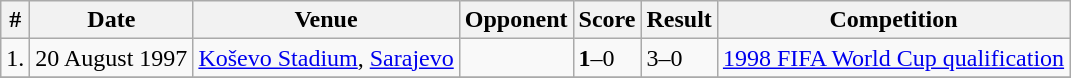<table class="wikitable">
<tr>
<th>#</th>
<th>Date</th>
<th>Venue</th>
<th>Opponent</th>
<th>Score</th>
<th>Result</th>
<th>Competition</th>
</tr>
<tr>
<td>1.</td>
<td>20 August 1997</td>
<td><a href='#'>Koševo Stadium</a>, <a href='#'>Sarajevo</a></td>
<td></td>
<td><strong>1</strong>–0</td>
<td>3–0</td>
<td><a href='#'>1998 FIFA World Cup qualification</a></td>
</tr>
<tr>
</tr>
</table>
